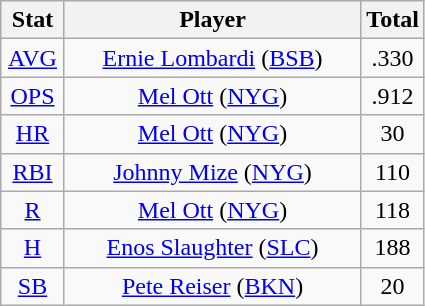<table class="wikitable" style="text-align:center;">
<tr>
<th style="width:15%;">Stat</th>
<th>Player</th>
<th style="width:15%;">Total</th>
</tr>
<tr>
<td><a href='#'>AVG</a></td>
<td><a href='#'>Ernie Lombardi</a> (<a href='#'>BSB</a>)</td>
<td>.330</td>
</tr>
<tr>
<td><a href='#'>OPS</a></td>
<td><a href='#'>Mel Ott</a> (<a href='#'>NYG</a>)</td>
<td>.912</td>
</tr>
<tr>
<td><a href='#'>HR</a></td>
<td><a href='#'>Mel Ott</a> (<a href='#'>NYG</a>)</td>
<td>30</td>
</tr>
<tr>
<td><a href='#'>RBI</a></td>
<td><a href='#'>Johnny Mize</a> (<a href='#'>NYG</a>)</td>
<td>110</td>
</tr>
<tr>
<td><a href='#'>R</a></td>
<td><a href='#'>Mel Ott</a> (<a href='#'>NYG</a>)</td>
<td>118</td>
</tr>
<tr>
<td><a href='#'>H</a></td>
<td><a href='#'>Enos Slaughter</a> (<a href='#'>SLC</a>)</td>
<td>188</td>
</tr>
<tr>
<td><a href='#'>SB</a></td>
<td><a href='#'>Pete Reiser</a> (<a href='#'>BKN</a>)</td>
<td>20</td>
</tr>
</table>
